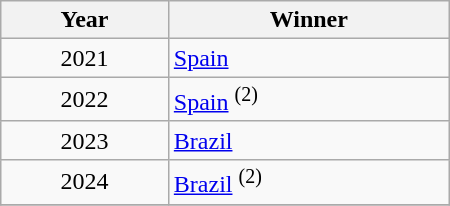<table class="wikitable" style="width:300px;">
<tr>
<th>Year</th>
<th>Winner</th>
</tr>
<tr>
<td align=center>2021</td>
<td> <a href='#'>Spain</a></td>
</tr>
<tr>
<td align=center>2022</td>
<td> <a href='#'>Spain</a> <sup>(2)</sup></td>
</tr>
<tr>
<td align=center>2023</td>
<td> <a href='#'>Brazil</a></td>
</tr>
<tr>
<td align=center>2024</td>
<td> <a href='#'>Brazil</a> <sup>(2)</sup></td>
</tr>
<tr>
</tr>
</table>
